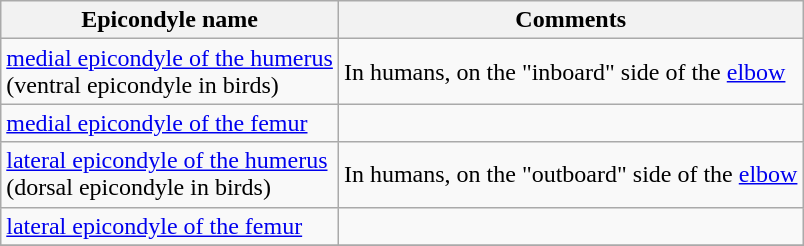<table class="wikitable sortable" border=1>
<tr>
<th>Epicondyle name</th>
<th>Comments</th>
</tr>
<tr>
<td><a href='#'>medial epicondyle of the humerus</a> <br>(ventral epicondyle in birds)</td>
<td>In humans, on the "inboard" side of the <a href='#'>elbow</a></td>
</tr>
<tr>
<td><a href='#'>medial epicondyle of the femur</a></td>
<td></td>
</tr>
<tr>
<td><a href='#'>lateral epicondyle of the humerus</a> <br>(dorsal epicondyle in birds)</td>
<td>In humans, on the "outboard" side of the <a href='#'>elbow</a></td>
</tr>
<tr>
<td><a href='#'>lateral epicondyle of the femur</a></td>
<td></td>
</tr>
<tr>
</tr>
</table>
